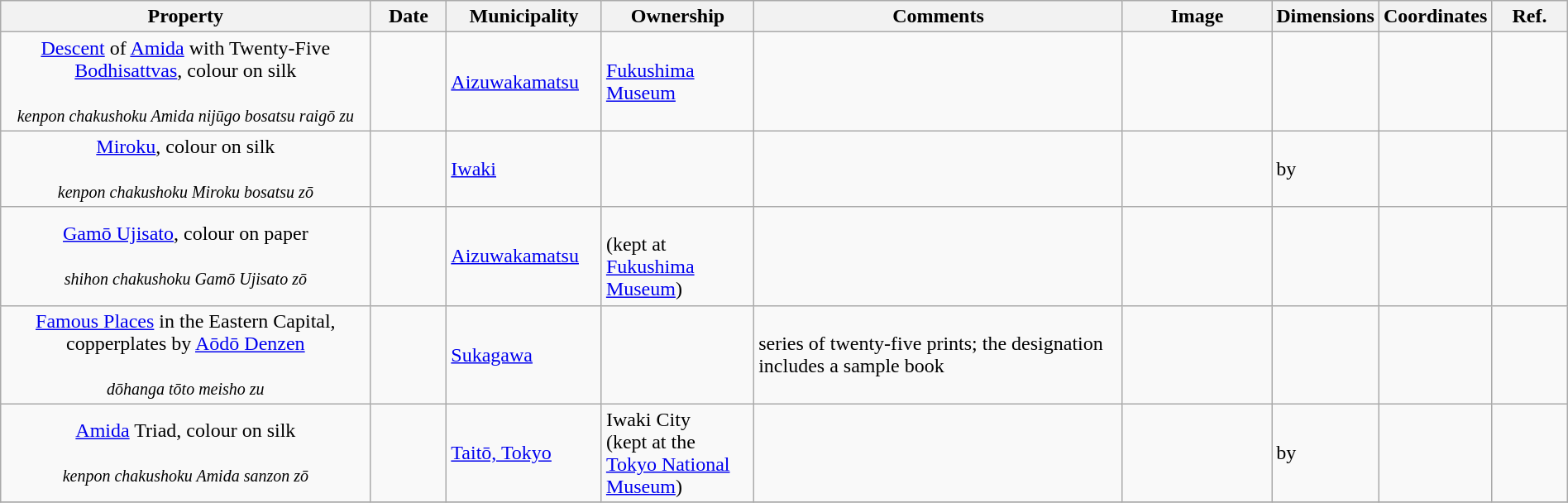<table class="wikitable sortable"  style="width:100%;">
<tr>
<th width="25%" align="left">Property</th>
<th width="5%" align="left">Date</th>
<th width="10%" align="left">Municipality</th>
<th width="10%" align="left">Ownership</th>
<th width="25%" align="left" class="unsortable">Comments</th>
<th width="10%" align="left" class="unsortable">Image</th>
<th width="5%" align="left" class="unsortable">Dimensions</th>
<th width="5%" align="left" class="unsortable">Coordinates</th>
<th width="5%" align="left" class="unsortable">Ref.</th>
</tr>
<tr>
<td align="center"><a href='#'>Descent</a> of <a href='#'>Amida</a> with Twenty-Five <a href='#'>Bodhisattvas</a>, colour on silk<br><br><small><em>kenpon chakushoku Amida nijūgo bosatsu raigō zu</em></small></td>
<td></td>
<td><a href='#'>Aizuwakamatsu</a></td>
<td><a href='#'>Fukushima Museum</a></td>
<td></td>
<td></td>
<td></td>
<td></td>
<td></td>
</tr>
<tr>
<td align="center"><a href='#'>Miroku</a>, colour on silk<br><br><small><em>kenpon chakushoku Miroku bosatsu zō</em></small></td>
<td></td>
<td><a href='#'>Iwaki</a></td>
<td></td>
<td></td>
<td></td>
<td> by </td>
<td></td>
<td></td>
</tr>
<tr>
<td align="center"><a href='#'>Gamō Ujisato</a>, colour on paper<br><br><small><em>shihon chakushoku Gamō Ujisato zō</em></small></td>
<td></td>
<td><a href='#'>Aizuwakamatsu</a></td>
<td><br>(kept at <a href='#'>Fukushima Museum</a>)</td>
<td></td>
<td></td>
<td></td>
<td></td>
<td></td>
</tr>
<tr>
<td align="center"><a href='#'>Famous Places</a> in the Eastern Capital, copperplates by <a href='#'>Aōdō Denzen</a><br><br><small><em>dōhanga tōto meisho zu</em></small></td>
<td></td>
<td><a href='#'>Sukagawa</a></td>
<td></td>
<td>series of twenty-five prints; the designation includes a sample book</td>
<td></td>
<td></td>
<td></td>
<td> </td>
</tr>
<tr>
<td align="center"><a href='#'>Amida</a> Triad, colour on silk<br><br><small><em>kenpon chakushoku Amida sanzon zō</em></small></td>
<td></td>
<td><a href='#'>Taitō, Tokyo</a></td>
<td>Iwaki City<br>(kept at the <a href='#'>Tokyo National Museum</a>)</td>
<td></td>
<td></td>
<td> by </td>
<td></td>
<td></td>
</tr>
<tr>
</tr>
</table>
